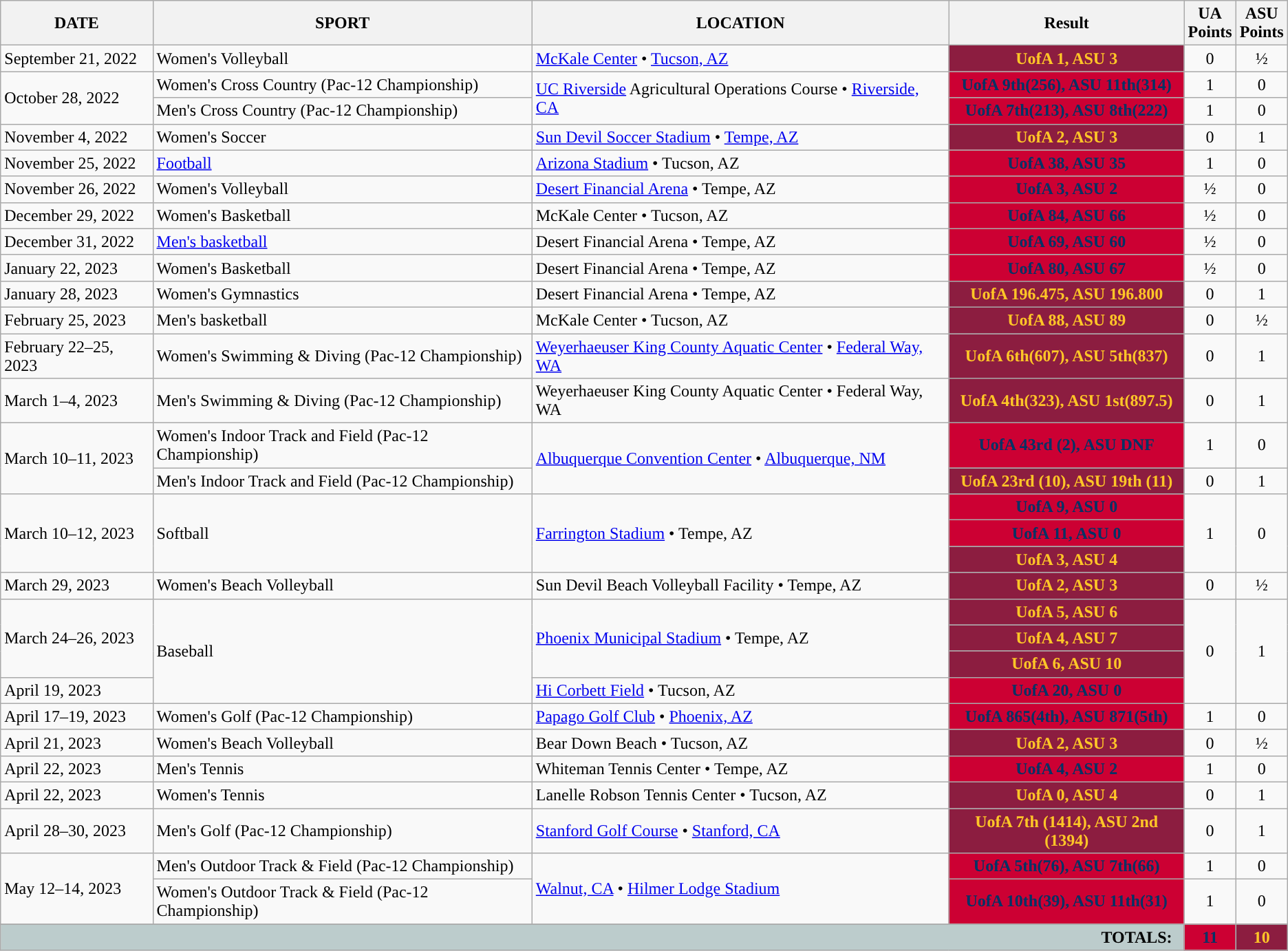<table class=wikitable>
<tr>
<th>DATE</th>
<th>SPORT</th>
<th>LOCATION</th>
<th>Result</th>
<th>UA<br>Points</th>
<th>ASU<br>Points</th>
</tr>
<tr>
<td>September 21, 2022</td>
<td>Women's Volleyball</td>
<td><a href='#'>McKale Center</a> • <a href='#'>Tucson, AZ</a></td>
<th style="background:#8C1D40; color:#FFC627;">UofA 1, ASU 3</th>
<td align="center">0</td>
<td align="center">½</td>
</tr>
<tr>
<td rowspan=2>October 28, 2022</td>
<td>Women's Cross Country (Pac-12 Championship)</td>
<td rowspan=2><a href='#'>UC Riverside</a> Agricultural Operations Course • <a href='#'>Riverside, CA</a></td>
<th style="background:#CC0033; color:#003366;">UofA 9th(256), ASU 11th(314)</th>
<td align="center">1</td>
<td align="center">0</td>
</tr>
<tr>
<td>Men's Cross Country (Pac-12 Championship)</td>
<th style="background:#CC0033; color:#003366;">UofA 7th(213), ASU 8th(222)</th>
<td align="center">1</td>
<td align="center">0</td>
</tr>
<tr>
<td>November 4, 2022</td>
<td>Women's Soccer</td>
<td><a href='#'>Sun Devil Soccer Stadium</a> • <a href='#'>Tempe, AZ</a></td>
<th style="background:#8C1D40; color:#FFC627;">UofA 2, ASU 3</th>
<td align="center">0</td>
<td align="center">1</td>
</tr>
<tr>
<td>November 25, 2022</td>
<td><a href='#'>Football</a></td>
<td><a href='#'>Arizona Stadium</a> • Tucson, AZ</td>
<th style="background:#CC0033; color:#003366;">UofA 38, ASU 35</th>
<td align="center">1</td>
<td align="center">0</td>
</tr>
<tr>
<td>November 26, 2022</td>
<td>Women's Volleyball</td>
<td><a href='#'>Desert Financial Arena</a> • Tempe, AZ</td>
<th style="background:#CC0033; color:#003366;">UofA 3, ASU 2</th>
<td align="center">½</td>
<td align="center">0</td>
</tr>
<tr>
<td>December 29, 2022</td>
<td>Women's Basketball</td>
<td>McKale Center • Tucson, AZ</td>
<th style="background:#CC0033; color:#003366;">UofA 84, ASU 66</th>
<td align="center">½</td>
<td align="center">0</td>
</tr>
<tr>
<td>December 31, 2022</td>
<td><a href='#'>Men's basketball</a></td>
<td>Desert Financial Arena • Tempe, AZ</td>
<th style="background:#CC0033; color:#003366;">UofA 69, ASU 60</th>
<td align="center">½</td>
<td align="center">0</td>
</tr>
<tr>
<td>January 22, 2023</td>
<td>Women's Basketball</td>
<td>Desert Financial Arena • Tempe, AZ</td>
<th style="background:#CC0033; color:#003366;">UofA 80, ASU 67</th>
<td align="center">½</td>
<td align="center">0</td>
</tr>
<tr>
<td>January 28, 2023</td>
<td>Women's Gymnastics</td>
<td>Desert Financial Arena • Tempe, AZ</td>
<th style="background:#8C1D40; color:#FFC627;">UofA 196.475, ASU 196.800</th>
<td align="center">0</td>
<td align="center">1</td>
</tr>
<tr>
<td>February 25, 2023</td>
<td>Men's basketball</td>
<td>McKale Center • Tucson, AZ</td>
<th style="background:#8C1D40; color:#FFC627;">UofA 88, ASU 89</th>
<td align="center">0</td>
<td align="center">½</td>
</tr>
<tr>
<td>February 22–25, 2023</td>
<td>Women's Swimming & Diving (Pac-12 Championship)</td>
<td><a href='#'>Weyerhaeuser King County Aquatic Center</a> • <a href='#'>Federal Way, WA</a></td>
<th style="background:#8C1D40; color:#FFC627;">UofA 6th(607), ASU 5th(837)</th>
<td align="center">0</td>
<td align="center">1</td>
</tr>
<tr>
<td>March 1–4, 2023</td>
<td>Men's Swimming & Diving (Pac-12 Championship)</td>
<td>Weyerhaeuser King County Aquatic Center • Federal Way, WA</td>
<th style="background:#8C1D40; color:#FFC627;">UofA 4th(323), ASU 1st(897.5)</th>
<td align="center">0</td>
<td align="center">1</td>
</tr>
<tr>
<td rowspan=2>March 10–11, 2023</td>
<td>Women's Indoor Track and Field (Pac-12 Championship)</td>
<td rowspan=2><a href='#'>Albuquerque Convention Center</a> • <a href='#'>Albuquerque, NM</a></td>
<th style="background:#CC0033; color:#003366;">UofA 43rd (2), ASU DNF</th>
<td align="center">1</td>
<td align="center">0</td>
</tr>
<tr>
<td>Men's Indoor Track and Field (Pac-12 Championship)</td>
<th style="background:#8C1D40; color:#FFC627;">UofA 23rd (10), ASU 19th (11)</th>
<td align="center">0</td>
<td align="center">1</td>
</tr>
<tr>
<td rowspan="3">March 10–12, 2023</td>
<td rowspan="3">Softball</td>
<td rowspan="3"><a href='#'>Farrington Stadium</a> • Tempe, AZ</td>
<th style="background:#CC0033; color:#003366;">UofA 9, ASU 0</th>
<td rowspan="3" align="center">1</td>
<td rowspan="3" align="center">0</td>
</tr>
<tr>
<th style="background:#CC0033; color:#003366;">UofA 11, ASU 0</th>
</tr>
<tr>
<th style="background:#8C1D40; color:#FFC627;">UofA 3, ASU 4</th>
</tr>
<tr>
<td>March 29, 2023</td>
<td>Women's Beach Volleyball</td>
<td>Sun Devil Beach Volleyball Facility • Tempe, AZ</td>
<th style="background:#8C1D40; color:#FFC627;">UofA 2, ASU 3</th>
<td align="center">0</td>
<td align="center">½</td>
</tr>
<tr>
<td rowspan="3">March 24–26, 2023</td>
<td rowspan=4>Baseball</td>
<td rowspan="3"><a href='#'>Phoenix Municipal Stadium</a> • Tempe, AZ</td>
<th style="background:#8C1D40; color:#FFC627;">UofA 5, ASU 6</th>
<td rowspan="4" align="center">0</td>
<td rowspan="4" align="center">1</td>
</tr>
<tr>
<th style="background:#8C1D40; color:#FFC627;">UofA 4, ASU 7</th>
</tr>
<tr>
<th style="background:#8C1D40; color:#FFC627;">UofA 6, ASU 10</th>
</tr>
<tr>
<td>April 19, 2023</td>
<td><a href='#'>Hi Corbett Field</a> • Tucson, AZ</td>
<th style="background:#CC0033; color:#003366;">UofA 20, ASU 0</th>
</tr>
<tr>
<td>April 17–19, 2023</td>
<td>Women's Golf (Pac-12 Championship)</td>
<td><a href='#'>Papago Golf Club</a> • <a href='#'>Phoenix, AZ</a></td>
<th style="background:#CC0033; color:#003366;">UofA 865(4th), ASU 871(5th)</th>
<td align="center">1</td>
<td align="center">0</td>
</tr>
<tr>
<td>April 21, 2023</td>
<td>Women's Beach Volleyball</td>
<td>Bear Down Beach • Tucson, AZ</td>
<th style="background:#8C1D40; color:#FFC627;">UofA 2, ASU 3</th>
<td align="center">0</td>
<td align="center">½</td>
</tr>
<tr>
<td>April 22, 2023</td>
<td>Men's Tennis</td>
<td>Whiteman Tennis Center • Tempe, AZ</td>
<th style="background:#CC0033; color:#003366;">UofA 4, ASU 2</th>
<td align="center">1</td>
<td align="center">0</td>
</tr>
<tr>
<td>April 22, 2023</td>
<td>Women's Tennis</td>
<td>Lanelle Robson Tennis Center • Tucson, AZ</td>
<th style="background:#8C1D40; color:#FFC627;">UofA 0, ASU 4</th>
<td align="center">0</td>
<td align="center">1</td>
</tr>
<tr>
<td>April 28–30, 2023</td>
<td>Men's Golf (Pac-12 Championship)</td>
<td><a href='#'>Stanford Golf Course</a> • <a href='#'>Stanford, CA</a></td>
<th style="background:#8C1D40; color:#FFC627;">UofA 7th (1414), ASU 2nd (1394)</th>
<td align="center">0</td>
<td align="center">1</td>
</tr>
<tr>
<td rowspan=2>May 12–14, 2023</td>
<td>Men's Outdoor Track & Field (Pac-12 Championship)</td>
<td rowspan=2><a href='#'>Walnut, CA</a>  • <a href='#'>Hilmer Lodge Stadium</a></td>
<th style="background:#CC0033; color:#003366;">UofA 5th(76), ASU 7th(66)</th>
<td align="center">1</td>
<td align="center">0</td>
</tr>
<tr>
<td>Women's Outdoor Track & Field (Pac-12 Championship)</td>
<th style="background:#CC0033; color:#003366;">UofA 10th(39), ASU 11th(31)</th>
<td align="center">1</td>
<td align="center">0</td>
</tr>
<tr>
</tr>
<tr style="background:#bccccc;">
<td colspan="4" style="text-align:right;"><strong>TOTALS:</strong>  </td>
<th style="background:#CC0033; color:#003366;">11</th>
<th style="background:#8C1D40; color:#FFC627;">10</th>
</tr>
</table>
